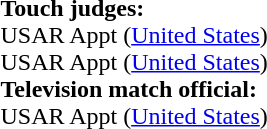<table style="width:100%">
<tr>
<td><br><br><strong>Touch judges:</strong>
<br>USAR Appt (<a href='#'>United States</a>)
<br>USAR Appt (<a href='#'>United States</a>)
<br><strong>Television match official:</strong>
<br>USAR Appt (<a href='#'>United States</a>)</td>
</tr>
</table>
